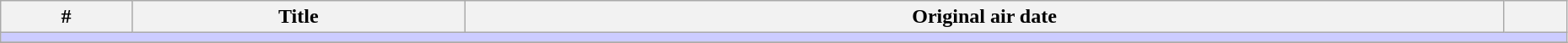<table class="wikitable" width="98%" style="background: #FFF;">
<tr>
<th>#</th>
<th>Title</th>
<th>Original air date</th>
<th></th>
</tr>
<tr>
<td colspan="5" bgcolor="#CCF"></td>
</tr>
<tr>
</tr>
</table>
